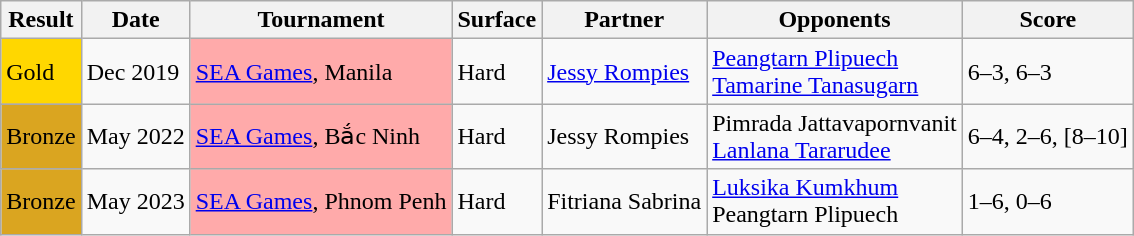<table class="sortable wikitable">
<tr>
<th>Result</th>
<th>Date</th>
<th>Tournament</th>
<th>Surface</th>
<th>Partner</th>
<th>Opponents</th>
<th class="unsortable">Score</th>
</tr>
<tr>
<td style="background:gold">Gold</td>
<td>Dec 2019</td>
<td style="background:#FFAAAA"><a href='#'>SEA Games</a>, Manila</td>
<td>Hard</td>
<td> <a href='#'>Jessy Rompies</a></td>
<td> <a href='#'>Peangtarn Plipuech</a> <br>  <a href='#'>Tamarine Tanasugarn</a></td>
<td>6–3, 6–3</td>
</tr>
<tr>
<td style="background:#DAA520">Bronze</td>
<td>May 2022</td>
<td style="background:#FFAAAA"><a href='#'>SEA Games</a>, Bắc Ninh</td>
<td>Hard</td>
<td> Jessy Rompies</td>
<td> Pimrada Jattavapornvanit <br>  <a href='#'>Lanlana Tararudee</a></td>
<td>6–4, 2–6, [8–10]</td>
</tr>
<tr>
<td style="background:#DAA520">Bronze</td>
<td>May 2023</td>
<td style="background:#FFAAAA"><a href='#'>SEA Games</a>, Phnom Penh</td>
<td>Hard</td>
<td> Fitriana Sabrina</td>
<td> <a href='#'>Luksika Kumkhum</a><br>  Peangtarn Plipuech</td>
<td>1–6, 0–6</td>
</tr>
</table>
